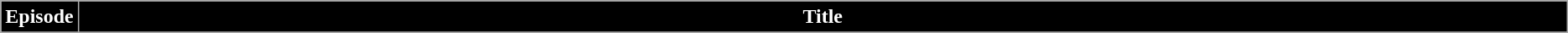<table class="wikitable" style="background: #FFF;">
<tr>
<th style="background-color:#000000; color:#FFF;">Episode</th>
<th ! style="background-color:#000000; color:#FFF; width:150%">Title</th>
</tr>
<tr>
</tr>
</table>
